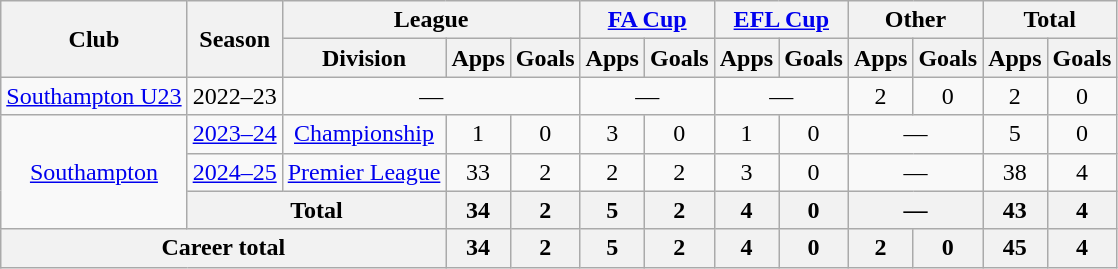<table class="wikitable" style="text-align: center;">
<tr>
<th rowspan="2">Club</th>
<th rowspan="2">Season</th>
<th colspan="3">League</th>
<th colspan="2"><a href='#'>FA Cup</a></th>
<th colspan="2"><a href='#'>EFL Cup</a></th>
<th colspan="2">Other</th>
<th colspan="2">Total</th>
</tr>
<tr>
<th>Division</th>
<th>Apps</th>
<th>Goals</th>
<th>Apps</th>
<th>Goals</th>
<th>Apps</th>
<th>Goals</th>
<th>Apps</th>
<th>Goals</th>
<th>Apps</th>
<th>Goals</th>
</tr>
<tr>
<td><a href='#'>Southampton U23</a></td>
<td>2022–23</td>
<td colspan="3">—</td>
<td colspan="2">—</td>
<td colspan="2">—</td>
<td>2</td>
<td>0</td>
<td>2</td>
<td>0</td>
</tr>
<tr>
<td rowspan="3"><a href='#'>Southampton</a></td>
<td><a href='#'>2023–24</a></td>
<td><a href='#'>Championship</a></td>
<td>1</td>
<td>0</td>
<td>3</td>
<td>0</td>
<td>1</td>
<td>0</td>
<td colspan="2">—</td>
<td>5</td>
<td>0</td>
</tr>
<tr>
<td><a href='#'>2024–25</a></td>
<td><a href='#'>Premier League</a></td>
<td>33</td>
<td>2</td>
<td>2</td>
<td>2</td>
<td>3</td>
<td>0</td>
<td colspan="2">—</td>
<td>38</td>
<td>4</td>
</tr>
<tr>
<th colspan="2">Total</th>
<th>34</th>
<th>2</th>
<th>5</th>
<th>2</th>
<th>4</th>
<th>0</th>
<th colspan="2">—</th>
<th>43</th>
<th>4</th>
</tr>
<tr>
<th colspan="3">Career total</th>
<th>34</th>
<th>2</th>
<th>5</th>
<th>2</th>
<th>4</th>
<th>0</th>
<th>2</th>
<th>0</th>
<th>45</th>
<th>4</th>
</tr>
</table>
